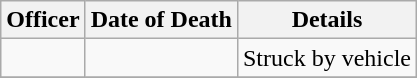<table class="wikitable">
<tr>
<th>Officer</th>
<th>Date of Death</th>
<th>Details</th>
</tr>
<tr>
<td></td>
<td></td>
<td>Struck by vehicle</td>
</tr>
<tr>
</tr>
</table>
